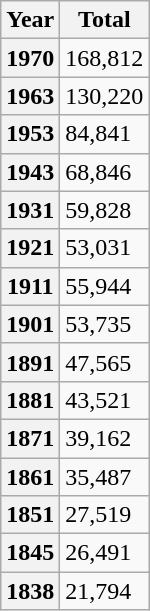<table class="wikitable sortable mw-collapsible mw-collapsed">
<tr>
<th>Year</th>
<th>Total</th>
</tr>
<tr>
<th>1970</th>
<td>168,812</td>
</tr>
<tr>
<th>1963</th>
<td>130,220</td>
</tr>
<tr>
<th>1953</th>
<td>84,841</td>
</tr>
<tr>
<th>1943</th>
<td>68,846</td>
</tr>
<tr>
<th>1931</th>
<td>59,828</td>
</tr>
<tr>
<th>1921</th>
<td>53,031  </td>
</tr>
<tr>
<th>1911</th>
<td>55,944</td>
</tr>
<tr>
<th>1901</th>
<td>53,735</td>
</tr>
<tr>
<th>1891</th>
<td>47,565</td>
</tr>
<tr>
<th>1881</th>
<td>43,521</td>
</tr>
<tr>
<th>1871</th>
<td>39,162</td>
</tr>
<tr>
<th>1861</th>
<td>35,487</td>
</tr>
<tr>
<th>1851</th>
<td>27,519</td>
</tr>
<tr>
<th>1845</th>
<td>26,491</td>
</tr>
<tr>
<th>1838</th>
<td>21,794</td>
</tr>
</table>
